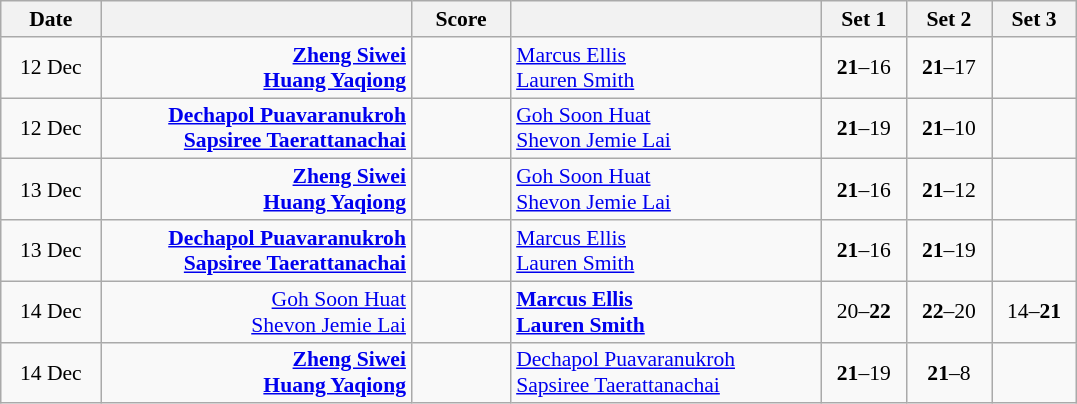<table class="wikitable" style="text-align: center; font-size:90%">
<tr>
<th width="60">Date</th>
<th align="right" width="200"></th>
<th width="60">Score</th>
<th align="left" width="200"></th>
<th width="50">Set 1</th>
<th width="50">Set 2</th>
<th width="50">Set 3</th>
</tr>
<tr>
<td>12 Dec</td>
<td align="right"><strong><a href='#'>Zheng Siwei</a> <br><a href='#'>Huang Yaqiong</a> </strong></td>
<td align="center"></td>
<td align="left"> <a href='#'>Marcus Ellis</a><br> <a href='#'>Lauren Smith</a></td>
<td><strong>21</strong>–16</td>
<td><strong>21</strong>–17</td>
<td></td>
</tr>
<tr>
<td>12 Dec</td>
<td align="right"><strong><a href='#'>Dechapol Puavaranukroh</a> <br><a href='#'>Sapsiree Taerattanachai</a> </strong></td>
<td align="center"></td>
<td align="left"> <a href='#'>Goh Soon Huat</a><br> <a href='#'>Shevon Jemie Lai</a></td>
<td><strong>21</strong>–19</td>
<td><strong>21</strong>–10</td>
<td></td>
</tr>
<tr>
<td>13 Dec</td>
<td align="right"><strong><a href='#'>Zheng Siwei</a> <br><a href='#'>Huang Yaqiong</a> </strong></td>
<td align="center"></td>
<td align="left"> <a href='#'>Goh Soon Huat</a><br> <a href='#'>Shevon Jemie Lai</a></td>
<td><strong>21</strong>–16</td>
<td><strong>21</strong>–12</td>
<td></td>
</tr>
<tr>
<td>13 Dec</td>
<td align="right"><strong><a href='#'>Dechapol Puavaranukroh</a> <br><a href='#'>Sapsiree Taerattanachai</a> </strong></td>
<td align="center"></td>
<td align="left"> <a href='#'>Marcus Ellis</a><br> <a href='#'>Lauren Smith</a></td>
<td><strong>21</strong>–16</td>
<td><strong>21</strong>–19</td>
<td></td>
</tr>
<tr>
<td>14 Dec</td>
<td align="right"><a href='#'>Goh Soon Huat</a> <br><a href='#'>Shevon Jemie Lai</a> </td>
<td align="center"></td>
<td align="left"><strong> <a href='#'>Marcus Ellis</a><br> <a href='#'>Lauren Smith</a></strong></td>
<td>20–<strong>22</strong></td>
<td><strong>22</strong>–20</td>
<td>14–<strong>21</strong></td>
</tr>
<tr>
<td>14 Dec</td>
<td align="right"><strong><a href='#'>Zheng Siwei</a> <br><a href='#'>Huang Yaqiong</a> </strong></td>
<td align="center"></td>
<td align="left"> <a href='#'>Dechapol Puavaranukroh</a><br> <a href='#'>Sapsiree Taerattanachai</a></td>
<td><strong>21</strong>–19</td>
<td><strong>21</strong>–8</td>
<td></td>
</tr>
</table>
